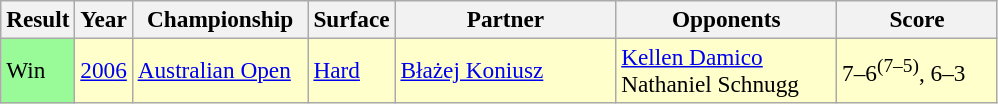<table class="sortable wikitable" style=font-size:97%>
<tr>
<th>Result</th>
<th>Year</th>
<th style="width:110px">Championship</th>
<th>Surface</th>
<th style="width:140px">Partner</th>
<th style="width:140px">Opponents</th>
<th style="width:100px" class="unsortable">Score</th>
</tr>
<tr style="background:#ffc;">
<td style="background:#98fb98;">Win</td>
<td><a href='#'>2006</a></td>
<td><a href='#'>Australian Open</a></td>
<td><a href='#'>Hard</a></td>
<td> <a href='#'>Błażej Koniusz</a></td>
<td> <a href='#'>Kellen Damico</a> <br> Nathaniel Schnugg</td>
<td>7–6<sup>(7–5)</sup>, 6–3</td>
</tr>
</table>
